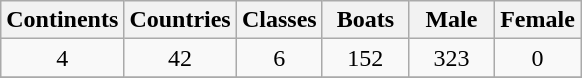<table class="wikitable">
<tr>
<th width=50>Continents</th>
<th width=50>Countries</th>
<th width=50>Classes</th>
<th width=50>Boats</th>
<th width=50>Male</th>
<th width=50>Female</th>
</tr>
<tr>
<td align="center">4</td>
<td align="center">42</td>
<td align="center">6</td>
<td align="center">152</td>
<td align="center">323</td>
<td align="center">0</td>
</tr>
<tr>
</tr>
</table>
